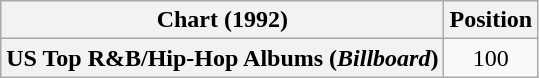<table class="wikitable plainrowheaders" style="text-align:center">
<tr>
<th scope="col">Chart (1992)</th>
<th scope="col">Position</th>
</tr>
<tr>
<th scope="row">US Top R&B/Hip-Hop Albums (<em>Billboard</em>)</th>
<td>100</td>
</tr>
</table>
